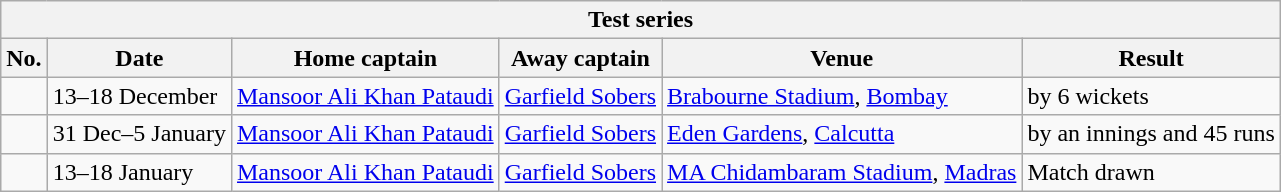<table class="wikitable">
<tr>
<th colspan="9">Test series</th>
</tr>
<tr>
<th>No.</th>
<th>Date</th>
<th>Home captain</th>
<th>Away captain</th>
<th>Venue</th>
<th>Result</th>
</tr>
<tr>
<td></td>
<td>13–18 December</td>
<td><a href='#'>Mansoor Ali Khan Pataudi</a></td>
<td><a href='#'>Garfield Sobers</a></td>
<td><a href='#'>Brabourne Stadium</a>, <a href='#'>Bombay</a></td>
<td> by 6 wickets</td>
</tr>
<tr>
<td></td>
<td>31 Dec–5 January</td>
<td><a href='#'>Mansoor Ali Khan Pataudi</a></td>
<td><a href='#'>Garfield Sobers</a></td>
<td><a href='#'>Eden Gardens</a>, <a href='#'>Calcutta</a></td>
<td> by an innings and 45 runs</td>
</tr>
<tr>
<td></td>
<td>13–18 January</td>
<td><a href='#'>Mansoor Ali Khan Pataudi</a></td>
<td><a href='#'>Garfield Sobers</a></td>
<td><a href='#'>MA Chidambaram Stadium</a>, <a href='#'>Madras</a></td>
<td>Match drawn</td>
</tr>
</table>
